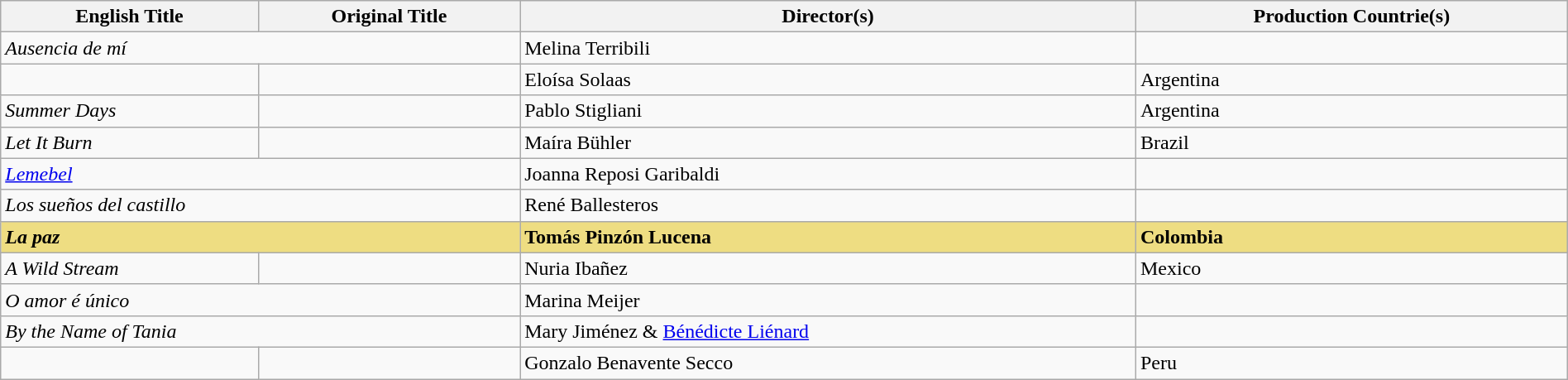<table class="sortable wikitable" style="width:100%; margin-bottom:4px" cellpadding="5">
<tr>
<th scope="col">English Title</th>
<th scope="col">Original Title</th>
<th scope="col">Director(s)</th>
<th scope="col">Production Countrie(s)</th>
</tr>
<tr>
<td colspan = "2"><em>Ausencia de mí</em></td>
<td>Melina Terribili</td>
<td></td>
</tr>
<tr>
<td></td>
<td></td>
<td>Eloísa Solaas</td>
<td>Argentina</td>
</tr>
<tr>
<td><em>Summer Days</em></td>
<td></td>
<td>Pablo Stigliani</td>
<td>Argentina</td>
</tr>
<tr>
<td><em>Let It Burn</em></td>
<td></td>
<td>Maíra Bühler</td>
<td>Brazil</td>
</tr>
<tr>
<td colspan = "2"><em><a href='#'>Lemebel</a></em></td>
<td>Joanna Reposi Garibaldi</td>
<td></td>
</tr>
<tr>
<td colspan = "2"><em>Los sueños del castillo</em></td>
<td>René Ballesteros</td>
<td></td>
</tr>
<tr style="background:#EEDD82">
<td colspan = "2"><strong><em>La paz</em></strong></td>
<td><strong>Tomás Pinzón Lucena</strong></td>
<td><strong>Colombia</strong></td>
</tr>
<tr>
<td><em>A Wild Stream</em></td>
<td></td>
<td>Nuria Ibañez</td>
<td>Mexico</td>
</tr>
<tr>
<td colspan = "2"><em>O amor é único</em></td>
<td>Marina Meijer</td>
<td></td>
</tr>
<tr>
<td colspan = "2"><em>By the Name of Tania</em></td>
<td>Mary Jiménez & <a href='#'>Bénédicte Liénard</a></td>
<td></td>
</tr>
<tr>
<td></td>
<td></td>
<td>Gonzalo Benavente Secco</td>
<td>Peru</td>
</tr>
</table>
